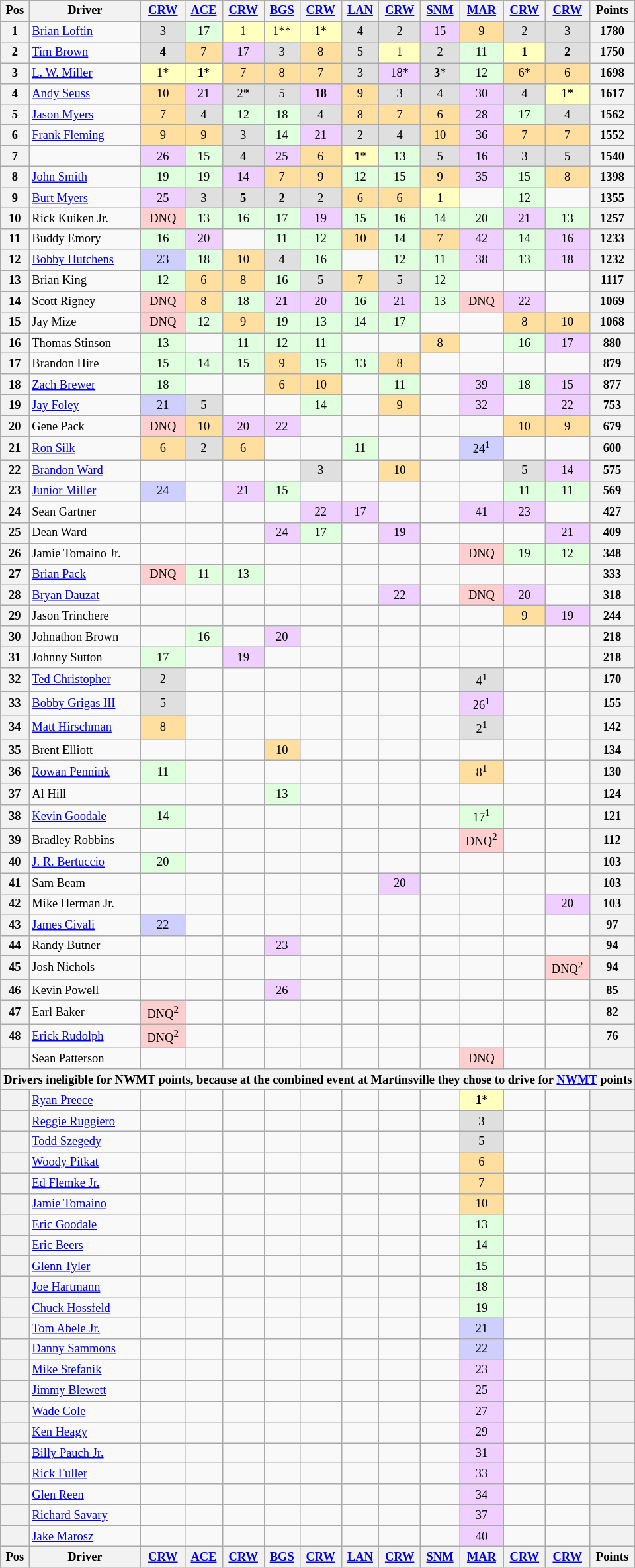<table class="wikitable" style="font-size:77%; text-align:center;">
<tr valign="center">
<th valign="middle">Pos</th>
<th valign="middle">Driver</th>
<th><a href='#'>CRW</a></th>
<th><a href='#'>ACE</a></th>
<th><a href='#'>CRW</a></th>
<th><a href='#'>BGS</a></th>
<th><a href='#'>CRW</a></th>
<th><a href='#'>LAN</a></th>
<th><a href='#'>CRW</a></th>
<th><a href='#'>SNM</a></th>
<th><a href='#'>MAR</a></th>
<th><a href='#'>CRW</a></th>
<th><a href='#'>CRW</a></th>
<th valign="middle">Points</th>
</tr>
<tr>
<th>1</th>
<td align="left"><a href='#'>Brian Loftin</a></td>
<td style="background:#DFDFDF;">3</td>
<td style="background:#DFFFDF;">17</td>
<td style="background:#FFFFBF;">1</td>
<td style="background:#FFFFBF;">1**</td>
<td style="background:#FFFFBF;">1*</td>
<td style="background:#DFDFDF;">4</td>
<td style="background:#DFDFDF;">2</td>
<td style="background:#EFCFFF;">15</td>
<td style="background:#FFDF9F;">9</td>
<td style="background:#DFDFDF;">2</td>
<td style="background:#DFDFDF;">3</td>
<th>1780</th>
</tr>
<tr>
<th>2</th>
<td align="left"><a href='#'>Tim Brown</a></td>
<td style="background:#DFDFDF;"><strong>4</strong></td>
<td style="background:#FFDF9F;">7</td>
<td style="background:#EFCFFF;">17</td>
<td style="background:#DFDFDF;">3</td>
<td style="background:#FFDF9F;">8</td>
<td style="background:#DFDFDF;">5</td>
<td style="background:#FFFFBF;">1</td>
<td style="background:#DFDFDF;">2</td>
<td style="background:#DFFFDF;">11</td>
<td style="background:#FFFFBF;"><strong>1</strong></td>
<td style="background:#DFDFDF;"><strong>2</strong></td>
<th>1750</th>
</tr>
<tr>
<th>3</th>
<td align="left"><a href='#'>L. W. Miller</a></td>
<td style="background:#FFFFBF;">1*</td>
<td style="background:#FFFFBF;"><strong>1</strong>*</td>
<td style="background:#FFDF9F;">7</td>
<td style="background:#FFDF9F;">8</td>
<td style="background:#FFDF9F;">7</td>
<td style="background:#DFDFDF;">3</td>
<td style="background:#EFCFFF;">18*</td>
<td style="background:#DFDFDF;"><strong>3</strong>*</td>
<td style="background:#DFFFDF;">12</td>
<td style="background:#FFDF9F;">6*</td>
<td style="background:#FFDF9F;">6</td>
<th>1698</th>
</tr>
<tr>
<th>4</th>
<td align="left"><a href='#'>Andy Seuss</a></td>
<td style="background:#FFDF9F;">10</td>
<td style="background:#EFCFFF;">21</td>
<td style="background:#DFDFDF;">2*</td>
<td style="background:#DFDFDF;">5</td>
<td style="background:#EFCFFF;"><strong>18</strong></td>
<td style="background:#FFDF9F;">9</td>
<td style="background:#DFDFDF;">3</td>
<td style="background:#DFDFDF;">4</td>
<td style="background:#EFCFFF;">30</td>
<td style="background:#DFDFDF;">4</td>
<td style="background:#FFFFBF;">1*</td>
<th>1617</th>
</tr>
<tr>
<th>5</th>
<td align="left"><a href='#'>Jason Myers</a></td>
<td style="background:#FFDF9F;">7</td>
<td style="background:#DFDFDF;">4</td>
<td style="background:#DFFFDF;">12</td>
<td style="background:#DFFFDF;">18</td>
<td style="background:#DFDFDF;">4</td>
<td style="background:#FFDF9F;">8</td>
<td style="background:#FFDF9F;">7</td>
<td style="background:#FFDF9F;">6</td>
<td style="background:#EFCFFF;">28</td>
<td style="background:#DFFFDF;">17</td>
<td style="background:#DFDFDF;">4</td>
<th>1562</th>
</tr>
<tr>
<th>6</th>
<td align="left"><a href='#'>Frank Fleming</a></td>
<td style="background:#FFDF9F;">9</td>
<td style="background:#FFDF9F;">9</td>
<td style="background:#DFDFDF;">3</td>
<td style="background:#DFFFDF;">14</td>
<td style="background:#EFCFFF;">21</td>
<td style="background:#DFDFDF;">2</td>
<td style="background:#DFDFDF;">4</td>
<td style="background:#FFDF9F;">10</td>
<td style="background:#EFCFFF;">36</td>
<td style="background:#FFDF9F;">7</td>
<td style="background:#FFDF9F;">7</td>
<th>1552</th>
</tr>
<tr>
<th>7</th>
<td align="left"></td>
<td style="background:#EFCFFF;">26</td>
<td style="background:#DFFFDF;">15</td>
<td style="background:#DFDFDF;">4</td>
<td style="background:#EFCFFF;">25</td>
<td style="background:#FFDF9F;">6</td>
<td style="background:#FFFFBF;"><strong>1</strong>*</td>
<td style="background:#DFFFDF;">13</td>
<td style="background:#DFDFDF;">5</td>
<td style="background:#EFCFFF;">16</td>
<td style="background:#DFDFDF;">3</td>
<td style="background:#DFDFDF;">5</td>
<th>1540</th>
</tr>
<tr>
<th>8</th>
<td align="left"><a href='#'>John Smith</a></td>
<td style="background:#DFFFDF;">19</td>
<td style="background:#DFFFDF;">19</td>
<td style="background:#EFCFFF;">14</td>
<td style="background:#FFDF9F;">7</td>
<td style="background:#FFDF9F;">9</td>
<td style="background:#DFFFDF;">12</td>
<td style="background:#DFFFDF;">15</td>
<td style="background:#FFDF9F;">9</td>
<td style="background:#EFCFFF;">35</td>
<td style="background:#DFFFDF;">15</td>
<td style="background:#FFDF9F;">8</td>
<th>1398</th>
</tr>
<tr>
<th>9</th>
<td align="left"><a href='#'>Burt Myers</a></td>
<td style="background:#EFCFFF;">25</td>
<td style="background:#DFDFDF;">3</td>
<td style="background:#DFDFDF;"><strong>5</strong></td>
<td style="background:#DFDFDF;"><strong>2</strong></td>
<td style="background:#DFDFDF;">2</td>
<td style="background:#FFDF9F;">6</td>
<td style="background:#FFDF9F;">6</td>
<td style="background:#FFFFBF;">1</td>
<td></td>
<td style="background:#DFFFDF;">12</td>
<td></td>
<th>1355</th>
</tr>
<tr>
<th>10</th>
<td align="left">Rick Kuiken Jr.</td>
<td style="background:#FFCFCF;">DNQ</td>
<td style="background:#DFFFDF;">13</td>
<td style="background:#DFFFDF;">16</td>
<td style="background:#DFFFDF;">17</td>
<td style="background:#EFCFFF;">19</td>
<td style="background:#DFFFDF;">15</td>
<td style="background:#DFFFDF;">16</td>
<td style="background:#DFFFDF;">14</td>
<td style="background:#DFFFDF;">20</td>
<td style="background:#EFCFFF;">21</td>
<td style="background:#DFFFDF;">13</td>
<th>1257</th>
</tr>
<tr>
<th>11</th>
<td align="left">Buddy Emory</td>
<td style="background:#DFFFDF;">16</td>
<td style="background:#EFCFFF;">20</td>
<td></td>
<td style="background:#DFFFDF;">11</td>
<td style="background:#DFFFDF;">12</td>
<td style="background:#FFDF9F;">10</td>
<td style="background:#DFFFDF;">14</td>
<td style="background:#FFDF9F;">7</td>
<td style="background:#EFCFFF;">42</td>
<td style="background:#DFFFDF;">14</td>
<td style="background:#EFCFFF;">16</td>
<th>1233</th>
</tr>
<tr>
<th>12</th>
<td align="left"><a href='#'>Bobby Hutchens</a></td>
<td style="background:#CFCFFF;">23</td>
<td style="background:#DFFFDF;">18</td>
<td style="background:#FFDF9F;">10</td>
<td style="background:#DFDFDF;">4</td>
<td style="background:#DFFFDF;">16</td>
<td></td>
<td style="background:#DFFFDF;">12</td>
<td style="background:#DFFFDF;">11</td>
<td style="background:#EFCFFF;">38</td>
<td style="background:#DFFFDF;">13</td>
<td style="background:#EFCFFF;">18</td>
<th>1232</th>
</tr>
<tr>
<th>13</th>
<td align="left">Brian King</td>
<td style="background:#DFFFDF;">12</td>
<td style="background:#FFDF9F;">6</td>
<td style="background:#FFDF9F;">8</td>
<td style="background:#DFFFDF;">16</td>
<td style="background:#DFDFDF;">5</td>
<td style="background:#FFDF9F;">7</td>
<td style="background:#DFDFDF;">5</td>
<td style="background:#DFFFDF;">12</td>
<td></td>
<td></td>
<td></td>
<th>1117</th>
</tr>
<tr>
<th>14</th>
<td align="left">Scott Rigney</td>
<td style="background:#FFCFCF;">DNQ</td>
<td style="background:#FFDF9F;">8</td>
<td style="background:#DFFFDF;">18</td>
<td style="background:#EFCFFF;">21</td>
<td style="background:#EFCFFF;">20</td>
<td style="background:#DFFFDF;">16</td>
<td style="background:#EFCFFF;">21</td>
<td style="background:#DFFFDF;">13</td>
<td style="background:#FFCFCF;">DNQ</td>
<td style="background:#EFCFFF;">22</td>
<td></td>
<th>1069</th>
</tr>
<tr>
<th>15</th>
<td align="left">Jay Mize</td>
<td style="background:#FFCFCF;">DNQ</td>
<td style="background:#DFFFDF;">12</td>
<td style="background:#FFDF9F;">9</td>
<td style="background:#DFFFDF;">19</td>
<td style="background:#DFFFDF;">13</td>
<td style="background:#DFFFDF;">14</td>
<td style="background:#DFFFDF;">17</td>
<td></td>
<td></td>
<td style="background:#FFDF9F;">8</td>
<td style="background:#FFDF9F;">10</td>
<th>1068</th>
</tr>
<tr>
<th>16</th>
<td align="left">Thomas Stinson</td>
<td style="background:#DFFFDF;">13</td>
<td></td>
<td style="background:#DFFFDF;">11</td>
<td style="background:#DFFFDF;">12</td>
<td style="background:#DFFFDF;">11</td>
<td></td>
<td></td>
<td style="background:#FFDF9F;">8</td>
<td></td>
<td style="background:#DFFFDF;">16</td>
<td style="background:#EFCFFF;">17</td>
<th>880</th>
</tr>
<tr>
<th>17</th>
<td align="left">Brandon Hire</td>
<td style="background:#DFFFDF;">15</td>
<td style="background:#DFFFDF;">14</td>
<td style="background:#DFFFDF;">15</td>
<td style="background:#FFDF9F;">9</td>
<td style="background:#DFFFDF;">15</td>
<td style="background:#DFFFDF;">13</td>
<td style="background:#FFDF9F;">8</td>
<td></td>
<td></td>
<td></td>
<td></td>
<th>879</th>
</tr>
<tr>
<th>18</th>
<td align="left"><a href='#'>Zach Brewer</a></td>
<td style="background:#DFFFDF;">18</td>
<td></td>
<td></td>
<td style="background:#FFDF9F;">6</td>
<td style="background:#FFDF9F;">10</td>
<td></td>
<td style="background:#DFFFDF;">11</td>
<td></td>
<td style="background:#EFCFFF;">39</td>
<td style="background:#DFFFDF;">18</td>
<td style="background:#EFCFFF;">15</td>
<th>877</th>
</tr>
<tr>
<th>19</th>
<td align="left"><a href='#'>Jay Foley</a></td>
<td style="background:#CFCFFF;">21</td>
<td style="background:#DFDFDF;">5</td>
<td></td>
<td></td>
<td style="background:#DFFFDF;">14</td>
<td></td>
<td style="background:#FFDF9F;">9</td>
<td></td>
<td style="background:#EFCFFF;">32</td>
<td></td>
<td style="background:#EFCFFF;">22</td>
<th>753</th>
</tr>
<tr>
<th>20</th>
<td align="left">Gene Pack</td>
<td style="background:#FFCFCF;">DNQ</td>
<td style="background:#FFDF9F;">10</td>
<td style="background:#EFCFFF;">20</td>
<td style="background:#EFCFFF;">22</td>
<td></td>
<td></td>
<td></td>
<td></td>
<td></td>
<td style="background:#FFDF9F;">10</td>
<td style="background:#FFDF9F;">9</td>
<th>679</th>
</tr>
<tr>
<th>21</th>
<td align="left"><a href='#'>Ron Silk</a></td>
<td style="background:#FFDF9F;">6</td>
<td style="background:#DFDFDF;">2</td>
<td style="background:#FFDF9F;">6</td>
<td></td>
<td></td>
<td style="background:#DFFFDF;">11</td>
<td></td>
<td></td>
<td style="background:#CFCFFF;">24<sup>1</sup></td>
<td></td>
<td></td>
<th>600</th>
</tr>
<tr>
<th>22</th>
<td align="left"><a href='#'>Brandon Ward</a></td>
<td></td>
<td></td>
<td></td>
<td></td>
<td style="background:#DFDFDF;">3</td>
<td></td>
<td style="background:#FFDF9F;">10</td>
<td></td>
<td></td>
<td style="background:#DFDFDF;">5</td>
<td style="background:#EFCFFF;">14</td>
<th>575</th>
</tr>
<tr>
<th>23</th>
<td align="left"><a href='#'>Junior Miller</a></td>
<td style="background:#CFCFFF;">24</td>
<td></td>
<td style="background:#EFCFFF;">21</td>
<td style="background:#DFFFDF;">15</td>
<td></td>
<td></td>
<td></td>
<td></td>
<td></td>
<td style="background:#DFFFDF;">11</td>
<td style="background:#DFFFDF;">11</td>
<th>569</th>
</tr>
<tr>
<th>24</th>
<td align="left">Sean Gartner</td>
<td></td>
<td></td>
<td></td>
<td></td>
<td style="background:#EFCFFF;">22</td>
<td style="background:#EFCFFF;">17</td>
<td></td>
<td></td>
<td style="background:#EFCFFF;">41</td>
<td style="background:#EFCFFF;">23</td>
<td></td>
<th>427</th>
</tr>
<tr>
<th>25</th>
<td align="left">Dean Ward</td>
<td></td>
<td></td>
<td></td>
<td style="background:#EFCFFF;">24</td>
<td style="background:#DFFFDF;">17</td>
<td></td>
<td style="background:#EFCFFF;">19</td>
<td></td>
<td></td>
<td></td>
<td style="background:#EFCFFF;">21</td>
<th>409</th>
</tr>
<tr>
<th>26</th>
<td align="left">Jamie Tomaino Jr.</td>
<td></td>
<td></td>
<td></td>
<td></td>
<td></td>
<td></td>
<td></td>
<td></td>
<td style="background:#FFCFCF;">DNQ</td>
<td style="background:#DFFFDF;">19</td>
<td style="background:#DFFFDF;">12</td>
<th>348</th>
</tr>
<tr>
<th>27</th>
<td align="left"><a href='#'>Brian Pack</a></td>
<td style="background:#FFCFCF;">DNQ</td>
<td style="background:#DFFFDF;">11</td>
<td style="background:#DFFFDF;">13</td>
<td></td>
<td></td>
<td></td>
<td></td>
<td></td>
<td></td>
<td></td>
<td></td>
<th>333</th>
</tr>
<tr>
<th>28</th>
<td align="left"><a href='#'>Bryan Dauzat</a></td>
<td></td>
<td></td>
<td></td>
<td></td>
<td></td>
<td></td>
<td style="background:#EFCFFF;">22</td>
<td></td>
<td style="background:#FFCFCF;">DNQ</td>
<td style="background:#EFCFFF;">20</td>
<td></td>
<th>318</th>
</tr>
<tr>
<th>29</th>
<td align="left">Jason Trinchere</td>
<td></td>
<td></td>
<td></td>
<td></td>
<td></td>
<td></td>
<td></td>
<td></td>
<td></td>
<td style="background:#FFDF9F;">9</td>
<td style="background:#EFCFFF;">19</td>
<th>244</th>
</tr>
<tr>
<th>30</th>
<td align="left">Johnathon Brown</td>
<td></td>
<td style="background:#DFFFDF;">16</td>
<td></td>
<td style="background:#EFCFFF;">20</td>
<td></td>
<td></td>
<td></td>
<td></td>
<td></td>
<td></td>
<td></td>
<th>218</th>
</tr>
<tr>
<th>31</th>
<td align="left">Johnny Sutton</td>
<td style="background:#DFFFDF;">17</td>
<td></td>
<td style="background:#EFCFFF;">19</td>
<td></td>
<td></td>
<td></td>
<td></td>
<td></td>
<td></td>
<td></td>
<td></td>
<th>218</th>
</tr>
<tr>
<th>32</th>
<td align="left"><a href='#'>Ted Christopher</a></td>
<td style="background:#DFDFDF;">2</td>
<td></td>
<td></td>
<td></td>
<td></td>
<td></td>
<td></td>
<td></td>
<td style="background:#DFDFDF;">4<sup>1</sup></td>
<td></td>
<td></td>
<th>170</th>
</tr>
<tr>
<th>33</th>
<td align="left"><a href='#'>Bobby Grigas III</a></td>
<td style="background:#DFDFDF;">5</td>
<td></td>
<td></td>
<td></td>
<td></td>
<td></td>
<td></td>
<td></td>
<td style="background:#EFCFFF;">26<sup>1</sup></td>
<td></td>
<td></td>
<th>155</th>
</tr>
<tr>
<th>34</th>
<td align="left"><a href='#'>Matt Hirschman</a></td>
<td style="background:#FFDF9F;">8</td>
<td></td>
<td></td>
<td></td>
<td></td>
<td></td>
<td></td>
<td></td>
<td style="background:#DFDFDF;">2<sup>1</sup></td>
<td></td>
<td></td>
<th>142</th>
</tr>
<tr>
<th>35</th>
<td align="left">Brent Elliott</td>
<td></td>
<td></td>
<td></td>
<td style="background:#FFDF9F;">10</td>
<td></td>
<td></td>
<td></td>
<td></td>
<td></td>
<td></td>
<td></td>
<th>134</th>
</tr>
<tr>
<th>36</th>
<td align="left"><a href='#'>Rowan Pennink</a></td>
<td style="background:#DFFFDF;">11</td>
<td></td>
<td></td>
<td></td>
<td></td>
<td></td>
<td></td>
<td></td>
<td style="background:#FFDF9F;">8<sup>1</sup></td>
<td></td>
<td></td>
<th>130</th>
</tr>
<tr>
<th>37</th>
<td align="left">Al Hill</td>
<td></td>
<td></td>
<td></td>
<td style="background:#DFFFDF;">13</td>
<td></td>
<td></td>
<td></td>
<td></td>
<td></td>
<td></td>
<td></td>
<th>124</th>
</tr>
<tr>
<th>38</th>
<td align="left"><a href='#'>Kevin Goodale</a></td>
<td style="background:#DFFFDF;">14</td>
<td></td>
<td></td>
<td></td>
<td></td>
<td></td>
<td></td>
<td></td>
<td style="background:#DFFFDF;">17<sup>1</sup></td>
<td></td>
<td></td>
<th>121</th>
</tr>
<tr>
<th>39</th>
<td align="left">Bradley Robbins</td>
<td></td>
<td></td>
<td></td>
<td></td>
<td></td>
<td></td>
<td></td>
<td></td>
<td style="background:#FFCFCF;">DNQ<sup>2</sup></td>
<td></td>
<td></td>
<th>112</th>
</tr>
<tr>
<th>40</th>
<td align="left"><a href='#'>J. R. Bertuccio</a></td>
<td style="background:#DFFFDF;">20</td>
<td></td>
<td></td>
<td></td>
<td></td>
<td></td>
<td></td>
<td></td>
<td></td>
<td></td>
<td></td>
<th>103</th>
</tr>
<tr>
<th>41</th>
<td align="left">Sam Beam</td>
<td></td>
<td></td>
<td></td>
<td></td>
<td></td>
<td></td>
<td style="background:#EFCFFF;">20</td>
<td></td>
<td></td>
<td></td>
<td></td>
<th>103</th>
</tr>
<tr>
<th>42</th>
<td align="left">Mike Herman Jr.</td>
<td></td>
<td></td>
<td></td>
<td></td>
<td></td>
<td></td>
<td></td>
<td></td>
<td></td>
<td></td>
<td style="background:#EFCFFF;">20</td>
<th>103</th>
</tr>
<tr>
<th>43</th>
<td align="left"><a href='#'>James Civali</a></td>
<td style="background:#CFCFFF;">22</td>
<td></td>
<td></td>
<td></td>
<td></td>
<td></td>
<td></td>
<td></td>
<td></td>
<td></td>
<td></td>
<th>97</th>
</tr>
<tr>
<th>44</th>
<td align="left">Randy Butner</td>
<td></td>
<td></td>
<td></td>
<td style="background:#EFCFFF;">23</td>
<td></td>
<td></td>
<td></td>
<td></td>
<td></td>
<td></td>
<td></td>
<th>94</th>
</tr>
<tr>
<th>45</th>
<td align="left">Josh Nichols</td>
<td></td>
<td></td>
<td></td>
<td></td>
<td></td>
<td></td>
<td></td>
<td></td>
<td></td>
<td></td>
<td style="background:#FFCFCF;">DNQ<sup>2</sup></td>
<th>94</th>
</tr>
<tr>
<th>46</th>
<td align="left">Kevin Powell</td>
<td></td>
<td></td>
<td></td>
<td style="background:#EFCFFF;">26</td>
<td></td>
<td></td>
<td></td>
<td></td>
<td></td>
<td></td>
<td></td>
<th>85</th>
</tr>
<tr>
<th>47</th>
<td align="left">Earl Baker</td>
<td style="background:#FFCFCF;">DNQ<sup>2</sup></td>
<td></td>
<td></td>
<td></td>
<td></td>
<td></td>
<td></td>
<td></td>
<td></td>
<td></td>
<td></td>
<th>82</th>
</tr>
<tr>
<th>48</th>
<td align="left"><a href='#'>Erick Rudolph</a></td>
<td style="background:#FFCFCF;">DNQ<sup>2</sup></td>
<td></td>
<td></td>
<td></td>
<td></td>
<td></td>
<td></td>
<td></td>
<td></td>
<td></td>
<td></td>
<th>76</th>
</tr>
<tr>
<th></th>
<td align="left">Sean Patterson</td>
<td></td>
<td></td>
<td></td>
<td></td>
<td></td>
<td></td>
<td></td>
<td></td>
<td style="background:#FFCFCF;">DNQ</td>
<td></td>
<td></td>
<th></th>
</tr>
<tr>
<th colspan=19>Drivers ineligible for NWMT points, because at the combined event at Martinsville they chose to drive for <a href='#'>NWMT</a> points</th>
</tr>
<tr>
<th></th>
<td align="left"><a href='#'>Ryan Preece</a></td>
<td></td>
<td></td>
<td></td>
<td></td>
<td></td>
<td></td>
<td></td>
<td></td>
<td style="background:#FFFFBF;"><strong>1</strong>*</td>
<td></td>
<td></td>
<th></th>
</tr>
<tr>
<th></th>
<td align="left"><a href='#'>Reggie Ruggiero</a></td>
<td></td>
<td></td>
<td></td>
<td></td>
<td></td>
<td></td>
<td></td>
<td></td>
<td style="background:#DFDFDF;">3</td>
<td></td>
<td></td>
<th></th>
</tr>
<tr>
<th></th>
<td align="left"><a href='#'>Todd Szegedy</a></td>
<td></td>
<td></td>
<td></td>
<td></td>
<td></td>
<td></td>
<td></td>
<td></td>
<td style="background:#DFDFDF;">5</td>
<td></td>
<td></td>
<th></th>
</tr>
<tr>
<th></th>
<td align="left"><a href='#'>Woody Pitkat</a></td>
<td></td>
<td></td>
<td></td>
<td></td>
<td></td>
<td></td>
<td></td>
<td></td>
<td style="background:#FFDF9F;">6</td>
<td></td>
<td></td>
<th></th>
</tr>
<tr>
<th></th>
<td align="left"><a href='#'>Ed Flemke Jr.</a></td>
<td></td>
<td></td>
<td></td>
<td></td>
<td></td>
<td></td>
<td></td>
<td></td>
<td style="background:#FFDF9F;">7</td>
<td></td>
<td></td>
<th></th>
</tr>
<tr>
<th></th>
<td align="left"><a href='#'>Jamie Tomaino</a></td>
<td></td>
<td></td>
<td></td>
<td></td>
<td></td>
<td></td>
<td></td>
<td></td>
<td style="background:#FFDF9F;">10</td>
<td></td>
<td></td>
<th></th>
</tr>
<tr>
<th></th>
<td align="left"><a href='#'>Eric Goodale</a></td>
<td></td>
<td></td>
<td></td>
<td></td>
<td></td>
<td></td>
<td></td>
<td></td>
<td style="background:#DFFFDF;">13</td>
<td></td>
<td></td>
<th></th>
</tr>
<tr>
<th></th>
<td align="left"><a href='#'>Eric Beers</a></td>
<td></td>
<td></td>
<td></td>
<td></td>
<td></td>
<td></td>
<td></td>
<td></td>
<td style="background:#DFFFDF;">14</td>
<td></td>
<td></td>
<th></th>
</tr>
<tr>
<th></th>
<td align="left"><a href='#'>Glenn Tyler</a></td>
<td></td>
<td></td>
<td></td>
<td></td>
<td></td>
<td></td>
<td></td>
<td></td>
<td style="background:#DFFFDF;">15</td>
<td></td>
<td></td>
<th></th>
</tr>
<tr>
<th></th>
<td align="left"><a href='#'>Joe Hartmann</a></td>
<td></td>
<td></td>
<td></td>
<td></td>
<td></td>
<td></td>
<td></td>
<td></td>
<td style="background:#DFFFDF;">18</td>
<td></td>
<td></td>
<th></th>
</tr>
<tr>
<th></th>
<td align="left"><a href='#'>Chuck Hossfeld</a></td>
<td></td>
<td></td>
<td></td>
<td></td>
<td></td>
<td></td>
<td></td>
<td></td>
<td style="background:#DFFFDF;">19</td>
<td></td>
<td></td>
<th></th>
</tr>
<tr>
<th></th>
<td align="left"><a href='#'>Tom Abele Jr.</a></td>
<td></td>
<td></td>
<td></td>
<td></td>
<td></td>
<td></td>
<td></td>
<td></td>
<td style="background:#CFCFFF;">21</td>
<td></td>
<td></td>
<th></th>
</tr>
<tr>
<th></th>
<td align="left"><a href='#'>Danny Sammons</a></td>
<td></td>
<td></td>
<td></td>
<td></td>
<td></td>
<td></td>
<td></td>
<td></td>
<td style="background:#CFCFFF;">22</td>
<td></td>
<td></td>
<th></th>
</tr>
<tr>
<th></th>
<td align="left"><a href='#'>Mike Stefanik</a></td>
<td></td>
<td></td>
<td></td>
<td></td>
<td></td>
<td></td>
<td></td>
<td></td>
<td style="background:#EFCFFF;">23</td>
<td></td>
<td></td>
<th></th>
</tr>
<tr>
<th></th>
<td align="left"><a href='#'>Jimmy Blewett</a></td>
<td></td>
<td></td>
<td></td>
<td></td>
<td></td>
<td></td>
<td></td>
<td></td>
<td style="background:#EFCFFF;">25</td>
<td></td>
<td></td>
<th></th>
</tr>
<tr>
<th></th>
<td align="left"><a href='#'>Wade Cole</a></td>
<td></td>
<td></td>
<td></td>
<td></td>
<td></td>
<td></td>
<td></td>
<td></td>
<td style="background:#EFCFFF;">27</td>
<td></td>
<td></td>
<th></th>
</tr>
<tr>
<th></th>
<td align="left"><a href='#'>Ken Heagy</a></td>
<td></td>
<td></td>
<td></td>
<td></td>
<td></td>
<td></td>
<td></td>
<td></td>
<td style="background:#EFCFFF;">29</td>
<td></td>
<td></td>
<th></th>
</tr>
<tr>
<th></th>
<td align="left"><a href='#'>Billy Pauch Jr.</a></td>
<td></td>
<td></td>
<td></td>
<td></td>
<td></td>
<td></td>
<td></td>
<td></td>
<td style="background:#EFCFFF;">31</td>
<td></td>
<td></td>
<th></th>
</tr>
<tr>
<th></th>
<td align="left"><a href='#'>Rick Fuller</a></td>
<td></td>
<td></td>
<td></td>
<td></td>
<td></td>
<td></td>
<td></td>
<td></td>
<td style="background:#EFCFFF;">33</td>
<td></td>
<td></td>
<th></th>
</tr>
<tr>
<th></th>
<td align="left"><a href='#'>Glen Reen</a></td>
<td></td>
<td></td>
<td></td>
<td></td>
<td></td>
<td></td>
<td></td>
<td></td>
<td style="background:#EFCFFF;">34</td>
<td></td>
<td></td>
<th></th>
</tr>
<tr>
<th></th>
<td align="left"><a href='#'>Richard Savary</a></td>
<td></td>
<td></td>
<td></td>
<td></td>
<td></td>
<td></td>
<td></td>
<td></td>
<td style="background:#EFCFFF;">37</td>
<td></td>
<td></td>
<th></th>
</tr>
<tr>
<th></th>
<td align="left"><a href='#'>Jake Marosz</a></td>
<td></td>
<td></td>
<td></td>
<td></td>
<td></td>
<td></td>
<td></td>
<td></td>
<td style="background:#EFCFFF;">40</td>
<td></td>
<td></td>
<th></th>
</tr>
<tr valign="center">
<th valign="middle">Pos</th>
<th valign="middle">Driver</th>
<th><a href='#'>CRW</a></th>
<th><a href='#'>ACE</a></th>
<th><a href='#'>CRW</a></th>
<th><a href='#'>BGS</a></th>
<th><a href='#'>CRW</a></th>
<th><a href='#'>LAN</a></th>
<th><a href='#'>CRW</a></th>
<th><a href='#'>SNM</a></th>
<th><a href='#'>MAR</a></th>
<th><a href='#'>CRW</a></th>
<th><a href='#'>CRW</a></th>
<th valign="middle">Points</th>
</tr>
</table>
